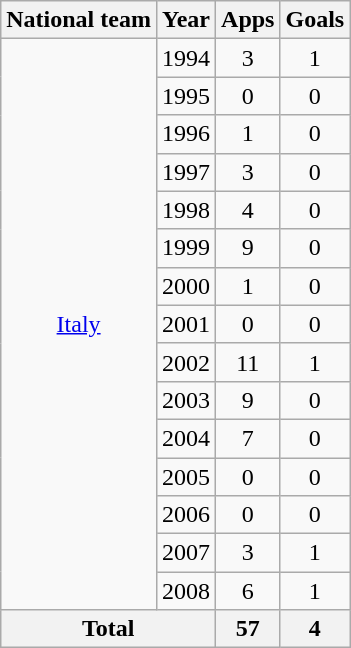<table class="wikitable" style="text-align:center">
<tr>
<th>National team</th>
<th>Year</th>
<th>Apps</th>
<th>Goals</th>
</tr>
<tr>
<td rowspan="15"><a href='#'>Italy</a></td>
<td>1994</td>
<td>3</td>
<td>1</td>
</tr>
<tr>
<td>1995</td>
<td>0</td>
<td>0</td>
</tr>
<tr>
<td>1996</td>
<td>1</td>
<td>0</td>
</tr>
<tr>
<td>1997</td>
<td>3</td>
<td>0</td>
</tr>
<tr>
<td>1998</td>
<td>4</td>
<td>0</td>
</tr>
<tr>
<td>1999</td>
<td>9</td>
<td>0</td>
</tr>
<tr>
<td>2000</td>
<td>1</td>
<td>0</td>
</tr>
<tr>
<td>2001</td>
<td>0</td>
<td>0</td>
</tr>
<tr>
<td>2002</td>
<td>11</td>
<td>1</td>
</tr>
<tr>
<td>2003</td>
<td>9</td>
<td>0</td>
</tr>
<tr>
<td>2004</td>
<td>7</td>
<td>0</td>
</tr>
<tr>
<td>2005</td>
<td>0</td>
<td>0</td>
</tr>
<tr>
<td>2006</td>
<td>0</td>
<td>0</td>
</tr>
<tr>
<td>2007</td>
<td>3</td>
<td>1</td>
</tr>
<tr>
<td>2008</td>
<td>6</td>
<td>1</td>
</tr>
<tr>
<th colspan="2">Total</th>
<th>57</th>
<th>4</th>
</tr>
</table>
